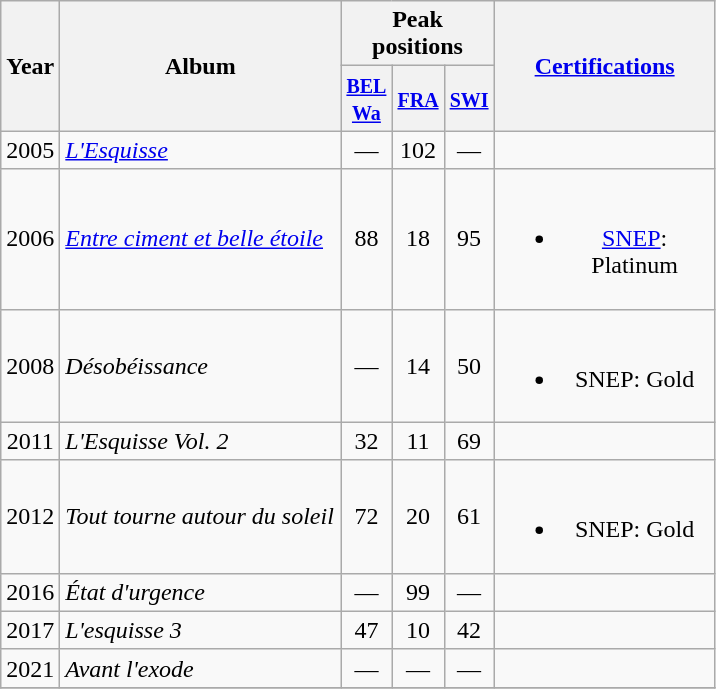<table class="wikitable">
<tr>
<th align="center" rowspan="2" width="10">Year</th>
<th align="center" rowspan="2" width="180">Album</th>
<th align="center" colspan="3" width="30">Peak positions</th>
<th align="center" rowspan="2" width="140"><a href='#'>Certifications</a></th>
</tr>
<tr>
<th width="20"><small><a href='#'>BEL <br>Wa</a></small><br></th>
<th width="20"><small><a href='#'>FRA</a><br></small></th>
<th width="20"><small><a href='#'>SWI</a></small></th>
</tr>
<tr>
<td align="center">2005</td>
<td><em><a href='#'>L'Esquisse</a></em></td>
<td align="center">—</td>
<td align="center">102</td>
<td align="center">—</td>
<td align="center"></td>
</tr>
<tr>
<td align="center">2006</td>
<td><em><a href='#'>Entre ciment et belle étoile</a></em></td>
<td align="center">88</td>
<td align="center">18</td>
<td align="center">95</td>
<td align="center"><br><ul><li><a href='#'>SNEP</a>: Platinum</li></ul></td>
</tr>
<tr>
<td align="center">2008</td>
<td><em>Désobéissance</em></td>
<td align="center">—</td>
<td align="center">14</td>
<td align="center">50</td>
<td align="center"><br><ul><li>SNEP: Gold</li></ul></td>
</tr>
<tr>
<td align="center">2011</td>
<td><em>L'Esquisse Vol. 2</em></td>
<td align="center">32</td>
<td align="center">11</td>
<td align="center">69</td>
<td align="center"></td>
</tr>
<tr>
<td align="center">2012</td>
<td><em>Tout tourne autour du soleil</em></td>
<td align="center">72</td>
<td align="center">20</td>
<td align="center">61</td>
<td align="center"><br><ul><li>SNEP: Gold</li></ul></td>
</tr>
<tr>
<td align="center">2016</td>
<td><em>État d'urgence</em></td>
<td align="center">—</td>
<td align="center">99<br></td>
<td align="center">—</td>
<td align="center"></td>
</tr>
<tr>
<td align="center">2017</td>
<td><em>L'esquisse 3</em></td>
<td align="center">47</td>
<td align="center">10<br></td>
<td align="center">42</td>
<td align="center"></td>
</tr>
<tr>
<td align="center">2021</td>
<td><em>Avant l'exode</em></td>
<td align="center">—</td>
<td align="center">—</td>
<td align="center">—</td>
<td align="center"></td>
</tr>
<tr>
</tr>
</table>
